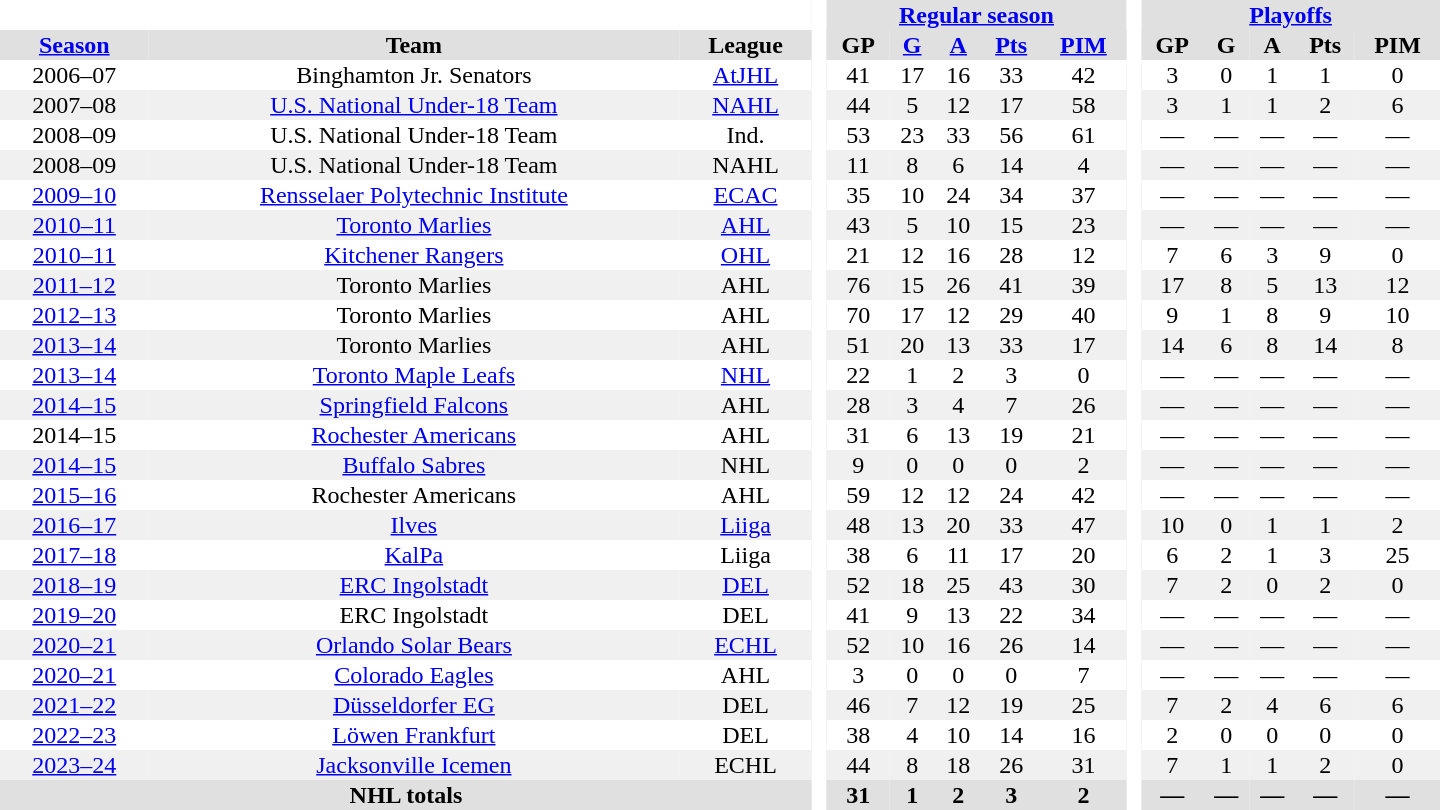<table border="0" cellpadding="1" cellspacing="0" ID="Table3" style="text-align:center; width:60em">
<tr style="background:#e0e0e0;">
<th colspan="3" style="background:#fff;"> </th>
<th rowspan="99" style="background:#fff;"> </th>
<th colspan="5"><a href='#'>Regular season</a></th>
<th rowspan="99" style="background:#fff;"> </th>
<th colspan="5"><a href='#'>Playoffs</a></th>
</tr>
<tr style="background:#e0e0e0;">
<th><a href='#'>Season</a></th>
<th>Team</th>
<th>League</th>
<th>GP</th>
<th><a href='#'>G</a></th>
<th><a href='#'>A</a></th>
<th><a href='#'>Pts</a></th>
<th><a href='#'>PIM</a></th>
<th>GP</th>
<th>G</th>
<th>A</th>
<th>Pts</th>
<th>PIM</th>
</tr>
<tr>
<td>2006–07</td>
<td>Binghamton Jr. Senators</td>
<td><a href='#'>AtJHL</a></td>
<td>41</td>
<td>17</td>
<td>16</td>
<td>33</td>
<td>42</td>
<td>3</td>
<td>0</td>
<td>1</td>
<td>1</td>
<td>0</td>
</tr>
<tr style="background:#f0f0f0;">
<td>2007–08</td>
<td><a href='#'>U.S. National Under-18 Team</a></td>
<td><a href='#'>NAHL</a></td>
<td>44</td>
<td>5</td>
<td>12</td>
<td>17</td>
<td>58</td>
<td>3</td>
<td>1</td>
<td>1</td>
<td>2</td>
<td>6</td>
</tr>
<tr>
<td>2008–09</td>
<td>U.S. National Under-18 Team</td>
<td>Ind.</td>
<td>53</td>
<td>23</td>
<td>33</td>
<td>56</td>
<td>61</td>
<td>—</td>
<td>—</td>
<td>—</td>
<td>—</td>
<td>—</td>
</tr>
<tr style="background:#f0f0f0;">
<td>2008–09</td>
<td>U.S. National Under-18 Team</td>
<td>NAHL</td>
<td>11</td>
<td>8</td>
<td>6</td>
<td>14</td>
<td>4</td>
<td>—</td>
<td>—</td>
<td>—</td>
<td>—</td>
<td>—</td>
</tr>
<tr>
<td><a href='#'>2009–10</a></td>
<td><a href='#'>Rensselaer Polytechnic Institute</a></td>
<td><a href='#'>ECAC</a></td>
<td>35</td>
<td>10</td>
<td>24</td>
<td>34</td>
<td>37</td>
<td>—</td>
<td>—</td>
<td>—</td>
<td>—</td>
<td>—</td>
</tr>
<tr style="background:#f0f0f0;">
<td><a href='#'>2010–11</a></td>
<td><a href='#'>Toronto Marlies</a></td>
<td><a href='#'>AHL</a></td>
<td>43</td>
<td>5</td>
<td>10</td>
<td>15</td>
<td>23</td>
<td>—</td>
<td>—</td>
<td>—</td>
<td>—</td>
<td>—</td>
</tr>
<tr>
<td><a href='#'>2010–11</a></td>
<td><a href='#'>Kitchener Rangers</a></td>
<td><a href='#'>OHL</a></td>
<td>21</td>
<td>12</td>
<td>16</td>
<td>28</td>
<td>12</td>
<td>7</td>
<td>6</td>
<td>3</td>
<td>9</td>
<td>0</td>
</tr>
<tr style="background:#f0f0f0;">
<td><a href='#'>2011–12</a></td>
<td>Toronto Marlies</td>
<td>AHL</td>
<td>76</td>
<td>15</td>
<td>26</td>
<td>41</td>
<td>39</td>
<td>17</td>
<td>8</td>
<td>5</td>
<td>13</td>
<td>12</td>
</tr>
<tr>
<td><a href='#'>2012–13</a></td>
<td>Toronto Marlies</td>
<td>AHL</td>
<td>70</td>
<td>17</td>
<td>12</td>
<td>29</td>
<td>40</td>
<td>9</td>
<td>1</td>
<td>8</td>
<td>9</td>
<td>10</td>
</tr>
<tr style="background:#f0f0f0;">
<td><a href='#'>2013–14</a></td>
<td>Toronto Marlies</td>
<td>AHL</td>
<td>51</td>
<td>20</td>
<td>13</td>
<td>33</td>
<td>17</td>
<td>14</td>
<td>6</td>
<td>8</td>
<td>14</td>
<td>8</td>
</tr>
<tr>
<td><a href='#'>2013–14</a></td>
<td><a href='#'>Toronto Maple Leafs</a></td>
<td><a href='#'>NHL</a></td>
<td>22</td>
<td>1</td>
<td>2</td>
<td>3</td>
<td>0</td>
<td>—</td>
<td>—</td>
<td>—</td>
<td>—</td>
<td>—</td>
</tr>
<tr style="background:#f0f0f0;">
<td><a href='#'>2014–15</a></td>
<td><a href='#'>Springfield Falcons</a></td>
<td>AHL</td>
<td>28</td>
<td>3</td>
<td>4</td>
<td>7</td>
<td>26</td>
<td>—</td>
<td>—</td>
<td>—</td>
<td>—</td>
<td>—</td>
</tr>
<tr>
<td>2014–15</td>
<td><a href='#'>Rochester Americans</a></td>
<td>AHL</td>
<td>31</td>
<td>6</td>
<td>13</td>
<td>19</td>
<td>21</td>
<td>—</td>
<td>—</td>
<td>—</td>
<td>—</td>
<td>—</td>
</tr>
<tr style="background:#f0f0f0;">
<td><a href='#'>2014–15</a></td>
<td><a href='#'>Buffalo Sabres</a></td>
<td>NHL</td>
<td>9</td>
<td>0</td>
<td>0</td>
<td>0</td>
<td>2</td>
<td>—</td>
<td>—</td>
<td>—</td>
<td>—</td>
<td>—</td>
</tr>
<tr>
<td><a href='#'>2015–16</a></td>
<td>Rochester Americans</td>
<td>AHL</td>
<td>59</td>
<td>12</td>
<td>12</td>
<td>24</td>
<td>42</td>
<td>—</td>
<td>—</td>
<td>—</td>
<td>—</td>
<td>—</td>
</tr>
<tr style="background:#f0f0f0;">
<td><a href='#'>2016–17</a></td>
<td><a href='#'>Ilves</a></td>
<td><a href='#'>Liiga</a></td>
<td>48</td>
<td>13</td>
<td>20</td>
<td>33</td>
<td>47</td>
<td>10</td>
<td>0</td>
<td>1</td>
<td>1</td>
<td>2</td>
</tr>
<tr>
<td><a href='#'>2017–18</a></td>
<td><a href='#'>KalPa</a></td>
<td>Liiga</td>
<td>38</td>
<td>6</td>
<td>11</td>
<td>17</td>
<td>20</td>
<td>6</td>
<td>2</td>
<td>1</td>
<td>3</td>
<td>25</td>
</tr>
<tr style="background:#f0f0f0;">
<td><a href='#'>2018–19</a></td>
<td><a href='#'>ERC Ingolstadt</a></td>
<td><a href='#'>DEL</a></td>
<td>52</td>
<td>18</td>
<td>25</td>
<td>43</td>
<td>30</td>
<td>7</td>
<td>2</td>
<td>0</td>
<td>2</td>
<td>0</td>
</tr>
<tr>
<td><a href='#'>2019–20</a></td>
<td>ERC Ingolstadt</td>
<td>DEL</td>
<td>41</td>
<td>9</td>
<td>13</td>
<td>22</td>
<td>34</td>
<td>—</td>
<td>—</td>
<td>—</td>
<td>—</td>
<td>—</td>
</tr>
<tr style="background:#f0f0f0;">
<td><a href='#'>2020–21</a></td>
<td><a href='#'>Orlando Solar Bears</a></td>
<td><a href='#'>ECHL</a></td>
<td>52</td>
<td>10</td>
<td>16</td>
<td>26</td>
<td>14</td>
<td>—</td>
<td>—</td>
<td>—</td>
<td>—</td>
<td>—</td>
</tr>
<tr>
<td><a href='#'>2020–21</a></td>
<td><a href='#'>Colorado Eagles</a></td>
<td>AHL</td>
<td>3</td>
<td>0</td>
<td>0</td>
<td>0</td>
<td>7</td>
<td>—</td>
<td>—</td>
<td>—</td>
<td>—</td>
<td>—</td>
</tr>
<tr style="background:#f0f0f0;">
<td><a href='#'>2021–22</a></td>
<td><a href='#'>Düsseldorfer EG</a></td>
<td>DEL</td>
<td>46</td>
<td>7</td>
<td>12</td>
<td>19</td>
<td>25</td>
<td>7</td>
<td>2</td>
<td>4</td>
<td>6</td>
<td>6</td>
</tr>
<tr>
<td><a href='#'>2022–23</a></td>
<td><a href='#'>Löwen Frankfurt</a></td>
<td>DEL</td>
<td>38</td>
<td>4</td>
<td>10</td>
<td>14</td>
<td>16</td>
<td>2</td>
<td>0</td>
<td>0</td>
<td>0</td>
<td>0</td>
</tr>
<tr style="background:#f0f0f0;">
<td><a href='#'>2023–24</a></td>
<td><a href='#'>Jacksonville Icemen</a></td>
<td>ECHL</td>
<td>44</td>
<td>8</td>
<td>18</td>
<td>26</td>
<td>31</td>
<td>7</td>
<td>1</td>
<td>1</td>
<td>2</td>
<td>0</td>
</tr>
<tr bgcolor="#e0e0e0">
<th colspan="3">NHL totals</th>
<th>31</th>
<th>1</th>
<th>2</th>
<th>3</th>
<th>2</th>
<th>—</th>
<th>—</th>
<th>—</th>
<th>—</th>
<th>—</th>
</tr>
</table>
